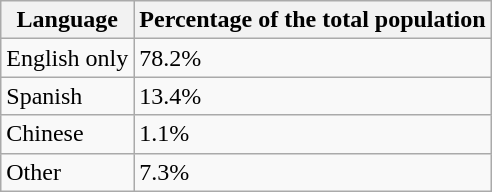<table class="wikitable">
<tr>
<th>Language</th>
<th>Percentage of the total population</th>
</tr>
<tr>
<td>English only</td>
<td>78.2%</td>
</tr>
<tr>
<td>Spanish</td>
<td>13.4%</td>
</tr>
<tr>
<td>Chinese</td>
<td>1.1%</td>
</tr>
<tr>
<td>Other</td>
<td>7.3%</td>
</tr>
</table>
